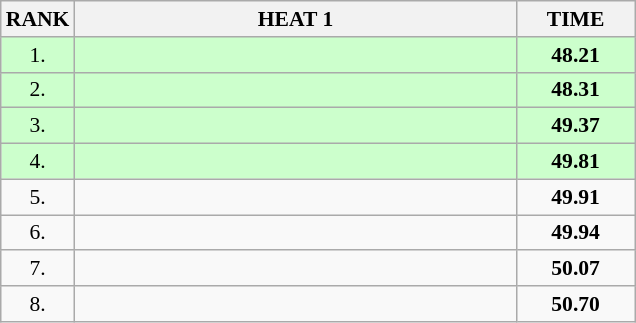<table class="wikitable" style="border-collapse: collapse; font-size: 90%;">
<tr>
<th>RANK</th>
<th style="width: 20em">HEAT 1</th>
<th style="width: 5em">TIME</th>
</tr>
<tr style="background:#ccffcc;">
<td align="center">1.</td>
<td></td>
<td align="center"><strong>48.21</strong></td>
</tr>
<tr style="background:#ccffcc;">
<td align="center">2.</td>
<td></td>
<td align="center"><strong>48.31</strong></td>
</tr>
<tr style="background:#ccffcc;">
<td align="center">3.</td>
<td></td>
<td align="center"><strong>49.37</strong></td>
</tr>
<tr style="background:#ccffcc;">
<td align="center">4.</td>
<td></td>
<td align="center"><strong>49.81</strong></td>
</tr>
<tr>
<td align="center">5.</td>
<td></td>
<td align="center"><strong>49.91</strong></td>
</tr>
<tr>
<td align="center">6.</td>
<td></td>
<td align="center"><strong>49.94</strong></td>
</tr>
<tr>
<td align="center">7.</td>
<td></td>
<td align="center"><strong>50.07</strong></td>
</tr>
<tr>
<td align="center">8.</td>
<td></td>
<td align="center"><strong>50.70</strong></td>
</tr>
</table>
